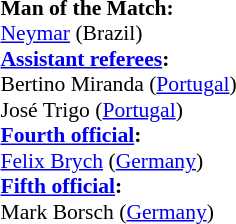<table style="width:50%; font-size:90%;">
<tr>
<td><br><strong>Man of the Match:</strong>
<br><a href='#'>Neymar</a> (Brazil)<br><strong><a href='#'>Assistant referees</a>:</strong>
<br>Bertino Miranda (<a href='#'>Portugal</a>)
<br>José Trigo (<a href='#'>Portugal</a>)
<br><strong><a href='#'>Fourth official</a>:</strong>
<br><a href='#'>Felix Brych</a> (<a href='#'>Germany</a>)
<br><strong><a href='#'>Fifth official</a>:</strong>
<br>Mark Borsch (<a href='#'>Germany</a>)</td>
</tr>
</table>
